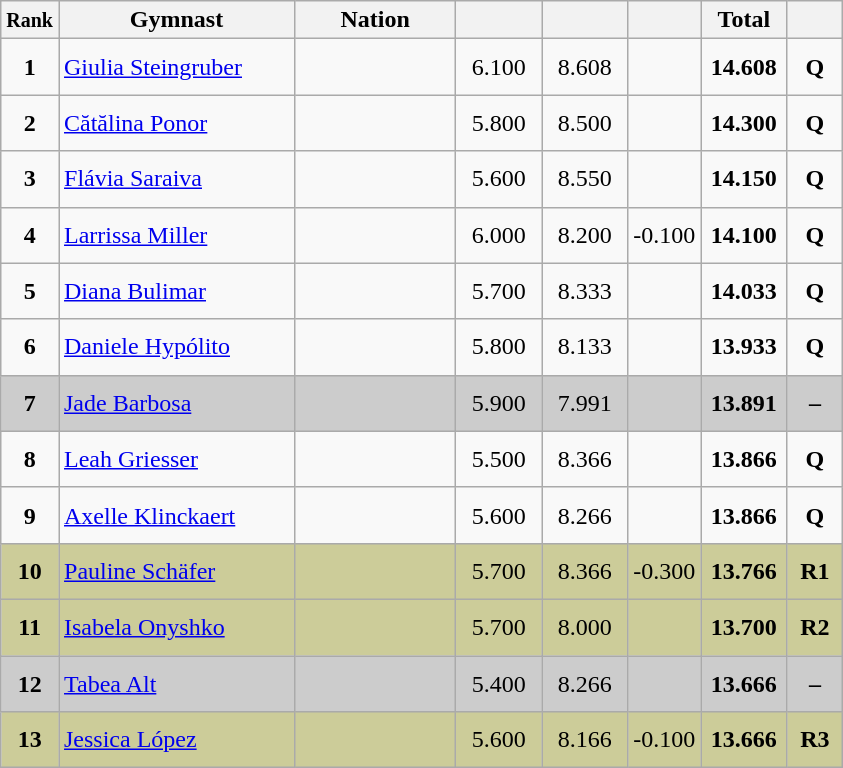<table class="wikitable sortable" style="text-align:center;">
<tr>
<th scope="col" style="width:15px;"><small>Rank</small></th>
<th scope="col" style="width:150px;">Gymnast</th>
<th scope="col" style="width:100px;">Nation</th>
<th scope="col" style="width:50px;"><small></small></th>
<th scope="col" style="width:50px;"><small></small></th>
<th scope="col" style="width:20px;"><small></small></th>
<th scope="col" style="width:50px;">Total</th>
<th scope="col" style="width:30px;"><small></small></th>
</tr>
<tr>
<td scope="row" style="text-align:center"><strong>1</strong></td>
<td style="height:30px; text-align:left;"><a href='#'>Giulia Steingruber</a></td>
<td style="text-align:left;"></td>
<td>6.100</td>
<td>8.608</td>
<td></td>
<td><strong>14.608</strong></td>
<td><strong>Q</strong></td>
</tr>
<tr>
<td scope="row" style="text-align:center"><strong>2</strong></td>
<td style="height:30px; text-align:left;"><a href='#'>Cătălina Ponor</a></td>
<td style="text-align:left;"></td>
<td>5.800</td>
<td>8.500</td>
<td></td>
<td><strong>14.300</strong></td>
<td><strong>Q</strong></td>
</tr>
<tr>
<td scope="row" style="text-align:center"><strong>3</strong></td>
<td style="height:30px; text-align:left;"><a href='#'>Flávia Saraiva</a></td>
<td style="text-align:left;"></td>
<td>5.600</td>
<td>8.550</td>
<td></td>
<td><strong>14.150</strong></td>
<td><strong>Q</strong></td>
</tr>
<tr>
<td scope="row" style="text-align:center"><strong>4</strong></td>
<td style="height:30px; text-align:left;"><a href='#'>Larrissa Miller</a></td>
<td style="text-align:left;"></td>
<td>6.000</td>
<td>8.200</td>
<td>-0.100</td>
<td><strong>14.100</strong></td>
<td><strong>Q</strong></td>
</tr>
<tr>
<td scope="row" style="text-align:center"><strong>5</strong></td>
<td style="height:30px; text-align:left;"><a href='#'>Diana Bulimar</a></td>
<td style="text-align:left;"></td>
<td>5.700</td>
<td>8.333</td>
<td></td>
<td><strong>14.033</strong></td>
<td><strong>Q</strong></td>
</tr>
<tr>
<td scope="row" style="text-align:center"><strong>6</strong></td>
<td style="height:30px; text-align:left;"><a href='#'>Daniele Hypólito</a></td>
<td style="text-align:left;"></td>
<td>5.800</td>
<td>8.133</td>
<td></td>
<td><strong>13.933</strong></td>
<td><strong>Q</strong></td>
</tr>
<tr style="background:#cccccc;">
<td scope="row" style="text-align:center"><strong>7</strong></td>
<td style="height:30px; text-align:left;"><a href='#'>Jade Barbosa</a></td>
<td style="text-align:left;"></td>
<td>5.900</td>
<td>7.991</td>
<td></td>
<td><strong>13.891</strong></td>
<td><strong>–</strong></td>
</tr>
<tr>
<td scope="row" style="text-align:center"><strong>8</strong></td>
<td style="height:30px; text-align:left;"><a href='#'>Leah Griesser</a></td>
<td style="text-align:left;"></td>
<td>5.500</td>
<td>8.366</td>
<td></td>
<td><strong>13.866</strong></td>
<td><strong>Q</strong></td>
</tr>
<tr>
<td scope="row" style="text-align:center"><strong>9</strong></td>
<td style="height:30px; text-align:left;"><a href='#'>Axelle Klinckaert</a></td>
<td style="text-align:left;"></td>
<td>5.600</td>
<td>8.266</td>
<td></td>
<td><strong>13.866</strong></td>
<td><strong>Q</strong></td>
</tr>
<tr style="background:#cccc99;">
<td scope="row" style="text-align:center"><strong>10</strong></td>
<td style="height:30px; text-align:left;"><a href='#'>Pauline Schäfer</a></td>
<td style="text-align:left;"></td>
<td>5.700</td>
<td>8.366</td>
<td>-0.300</td>
<td><strong>13.766</strong></td>
<td><strong>R1</strong></td>
</tr>
<tr style="background:#cccc99;">
<td scope="row" style="text-align:center"><strong>11</strong></td>
<td style="height:30px; text-align:left;"><a href='#'>Isabela Onyshko</a></td>
<td style="text-align:left;"></td>
<td>5.700</td>
<td>8.000</td>
<td></td>
<td><strong>13.700</strong></td>
<td><strong>R2</strong></td>
</tr>
<tr style="background:#cccccc;">
<td scope="row" style="text-align:center"><strong>12</strong></td>
<td style="height:30px; text-align:left;"><a href='#'>Tabea Alt</a></td>
<td style="text-align:left;"></td>
<td>5.400</td>
<td>8.266</td>
<td></td>
<td><strong>13.666</strong></td>
<td><strong>–</strong></td>
</tr>
<tr style="background:#cccc99;">
<td scope="row" style="text-align:center"><strong>13</strong></td>
<td style="height:30px; text-align:left;"><a href='#'>Jessica López</a></td>
<td style="text-align:left;"></td>
<td>5.600</td>
<td>8.166</td>
<td>-0.100</td>
<td><strong>13.666</strong></td>
<td><strong>R3</strong></td>
</tr>
</table>
